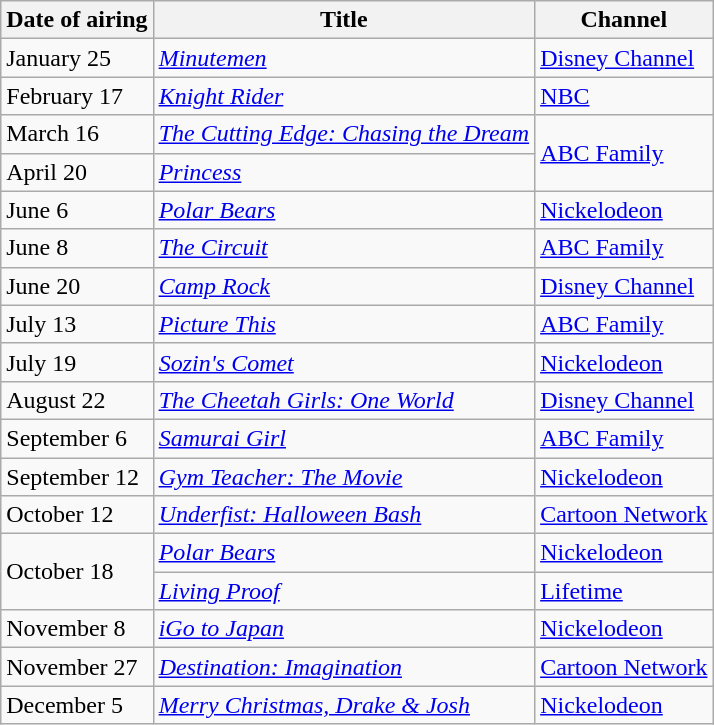<table class="wikitable sortable">
<tr>
<th>Date of airing</th>
<th>Title</th>
<th>Channel</th>
</tr>
<tr>
<td>January 25</td>
<td><em><a href='#'>Minutemen</a></em></td>
<td><a href='#'>Disney Channel</a></td>
</tr>
<tr>
<td>February 17</td>
<td><em><a href='#'>Knight Rider</a></em></td>
<td><a href='#'>NBC</a></td>
</tr>
<tr>
<td>March 16</td>
<td><em><a href='#'>The Cutting Edge: Chasing the Dream</a></em></td>
<td rowspan="2"><a href='#'>ABC Family</a></td>
</tr>
<tr>
<td>April 20</td>
<td><em><a href='#'>Princess</a></em></td>
</tr>
<tr>
<td>June 6</td>
<td><em><a href='#'>Polar Bears</a></em></td>
<td><a href='#'>Nickelodeon</a></td>
</tr>
<tr>
<td>June 8</td>
<td><em><a href='#'>The Circuit</a></em></td>
<td><a href='#'>ABC Family</a></td>
</tr>
<tr>
<td>June 20</td>
<td><em><a href='#'>Camp Rock</a></em></td>
<td><a href='#'>Disney Channel</a></td>
</tr>
<tr>
<td>July 13</td>
<td><em><a href='#'>Picture This</a></em></td>
<td><a href='#'>ABC Family</a></td>
</tr>
<tr>
<td>July 19</td>
<td><em><a href='#'>Sozin's Comet</a></em></td>
<td><a href='#'>Nickelodeon</a></td>
</tr>
<tr>
<td>August 22</td>
<td><em><a href='#'>The Cheetah Girls: One World</a></em></td>
<td><a href='#'>Disney Channel</a></td>
</tr>
<tr>
<td>September 6</td>
<td><em><a href='#'>Samurai Girl</a></em></td>
<td><a href='#'>ABC Family</a></td>
</tr>
<tr>
<td>September 12</td>
<td><em><a href='#'>Gym Teacher: The Movie</a></em></td>
<td><a href='#'>Nickelodeon</a></td>
</tr>
<tr>
<td>October 12</td>
<td><em><a href='#'>Underfist: Halloween Bash</a></em></td>
<td><a href='#'>Cartoon Network</a></td>
</tr>
<tr>
<td rowspan="2">October 18</td>
<td><em><a href='#'>Polar Bears</a></em></td>
<td><a href='#'>Nickelodeon</a></td>
</tr>
<tr>
<td><em><a href='#'>Living Proof</a></em></td>
<td><a href='#'>Lifetime</a></td>
</tr>
<tr>
<td>November 8</td>
<td><em><a href='#'>iGo to Japan</a></em></td>
<td><a href='#'>Nickelodeon</a></td>
</tr>
<tr>
<td>November 27</td>
<td><em><a href='#'>Destination: Imagination</a></em></td>
<td><a href='#'>Cartoon Network</a></td>
</tr>
<tr>
<td>December 5</td>
<td><em><a href='#'>Merry Christmas, Drake & Josh</a></em></td>
<td><a href='#'>Nickelodeon</a></td>
</tr>
</table>
